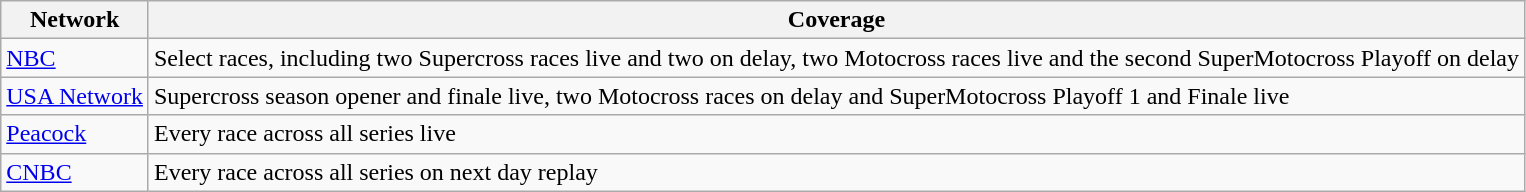<table class="wikitable">
<tr>
<th>Network</th>
<th>Coverage</th>
</tr>
<tr>
<td><a href='#'>NBC</a></td>
<td>Select races, including two Supercross races live and two on delay, two Motocross races live and the second SuperMotocross Playoff on delay</td>
</tr>
<tr>
<td><a href='#'>USA Network</a></td>
<td>Supercross season opener and finale live, two Motocross races on delay and SuperMotocross Playoff 1 and Finale live</td>
</tr>
<tr>
<td><a href='#'>Peacock</a></td>
<td>Every race across all series live</td>
</tr>
<tr>
<td><a href='#'>CNBC</a></td>
<td>Every race across all series on next day replay</td>
</tr>
</table>
